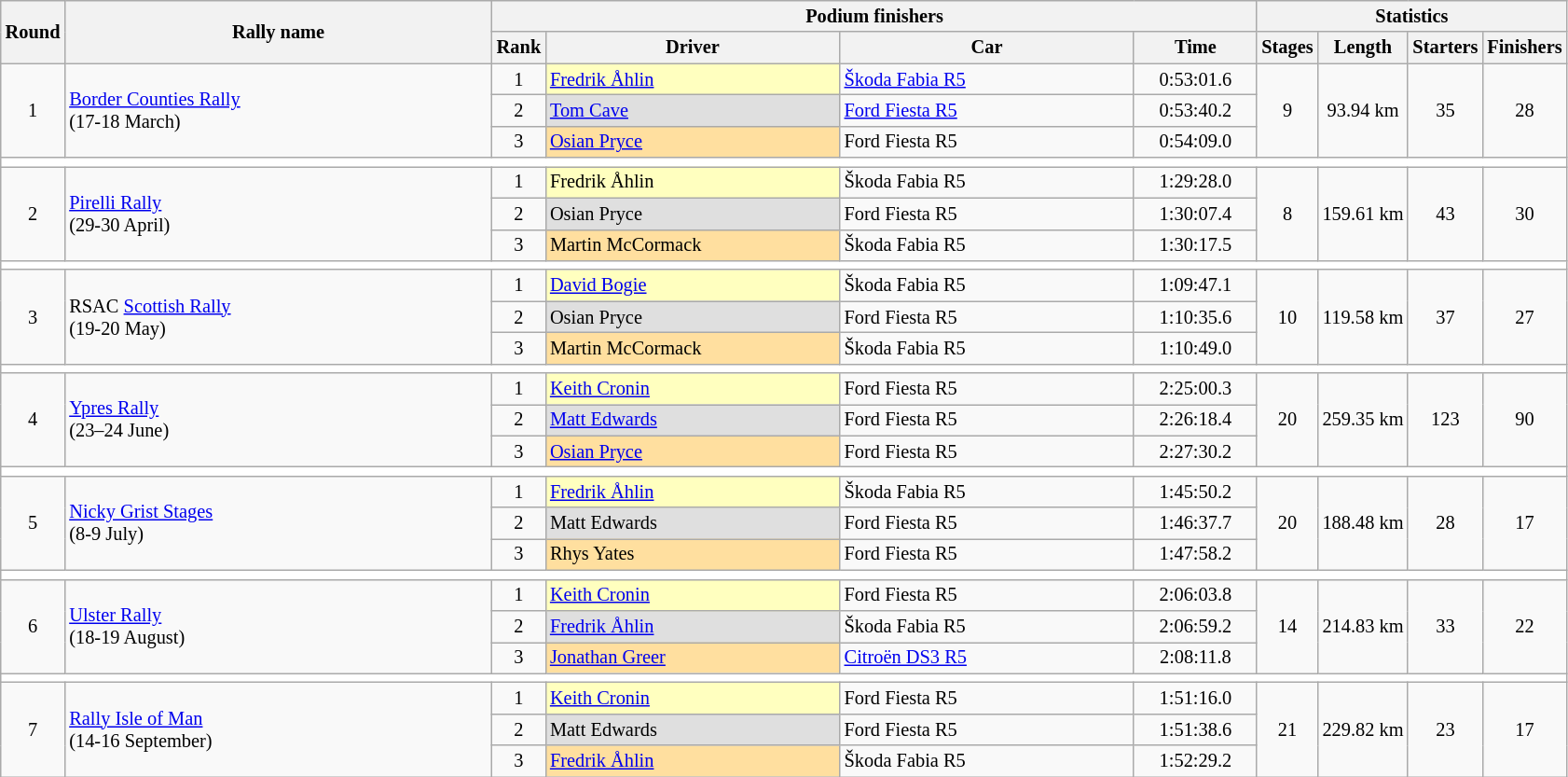<table class="wikitable" style="font-size:85%;">
<tr>
<th rowspan=2>Round</th>
<th style="width:22em" rowspan=2>Rally name</th>
<th colspan=4>Podium finishers</th>
<th colspan=4>Statistics</th>
</tr>
<tr>
<th>Rank</th>
<th style="width:15em">Driver</th>
<th style="width:15em">Car</th>
<th style="width:6em">Time</th>
<th>Stages</th>
<th>Length</th>
<th>Starters</th>
<th>Finishers</th>
</tr>
<tr>
<td rowspan="3" style="text-align:center;">1</td>
<td rowspan=3> <a href='#'>Border Counties Rally</a><br>(17-18 March)</td>
<td align=center>1</td>
<td style="background:#ffffbf;"> <a href='#'>Fredrik Åhlin</a></td>
<td><a href='#'>Škoda Fabia R5</a></td>
<td align=center>0:53:01.6</td>
<td rowspan="3" style="text-align:center;">9</td>
<td rowspan="3" style="text-align:center;">93.94 km</td>
<td rowspan="3" style="text-align:center;">35</td>
<td rowspan="3" style="text-align:center;">28</td>
</tr>
<tr>
<td align=center>2</td>
<td style="background:#dfdfdf;"> <a href='#'>Tom Cave</a></td>
<td><a href='#'>Ford Fiesta R5</a></td>
<td align=center>0:53:40.2</td>
</tr>
<tr>
<td align=center>3</td>
<td style="background:#ffdf9f;"> <a href='#'>Osian Pryce</a></td>
<td>Ford Fiesta R5</td>
<td align=center>0:54:09.0</td>
</tr>
<tr style="background:white;">
<td colspan="10"></td>
</tr>
<tr>
<td rowspan="3" style="text-align:center;">2</td>
<td rowspan=3> <a href='#'>Pirelli Rally</a><br>(29-30 April)</td>
<td align=center>1</td>
<td style="background:#ffffbf;"> Fredrik Åhlin</td>
<td>Škoda Fabia R5</td>
<td align=center>1:29:28.0</td>
<td rowspan="3" style="text-align:center;">8</td>
<td rowspan="3" style="text-align:center;">159.61 km</td>
<td rowspan="3" style="text-align:center;">43</td>
<td rowspan="3" style="text-align:center;">30</td>
</tr>
<tr>
<td align=center>2</td>
<td style="background:#dfdfdf;"> Osian Pryce</td>
<td>Ford Fiesta R5</td>
<td align=center>1:30:07.4</td>
</tr>
<tr>
<td align=center>3</td>
<td style="background:#ffdf9f;"> Martin McCormack</td>
<td>Škoda Fabia R5</td>
<td align=center>1:30:17.5</td>
</tr>
<tr style="background:white;">
<td colspan="12"></td>
</tr>
<tr>
<td rowspan="3" style="text-align:center;">3</td>
<td rowspan=3> RSAC <a href='#'>Scottish Rally</a><br>(19-20 May)</td>
<td align=center>1</td>
<td style="background:#ffffbf;"> <a href='#'>David Bogie</a></td>
<td>Škoda Fabia R5</td>
<td align=center>1:09:47.1</td>
<td rowspan="3" style="text-align:center;">10</td>
<td rowspan="3" style="text-align:center;">119.58 km</td>
<td rowspan="3" style="text-align:center;">37</td>
<td rowspan="3" style="text-align:center;">27</td>
</tr>
<tr>
<td align=center>2</td>
<td style="background:#dfdfdf;"> Osian Pryce</td>
<td>Ford Fiesta R5</td>
<td align=center>1:10:35.6</td>
</tr>
<tr>
<td align=center>3</td>
<td style="background:#ffdf9f;"> Martin McCormack</td>
<td>Škoda Fabia R5</td>
<td align=center>1:10:49.0</td>
</tr>
<tr style="background:white;">
<td colspan="12"></td>
</tr>
<tr>
<td rowspan="3" style="text-align:center;">4</td>
<td rowspan=3> <a href='#'>Ypres Rally</a> <br>(23–24 June)</td>
<td align=center>1</td>
<td style="background:#ffffbf;"> <a href='#'>Keith Cronin</a></td>
<td>Ford Fiesta R5</td>
<td align=center>2:25:00.3</td>
<td rowspan="3" style="text-align:center;">20</td>
<td rowspan="3" style="text-align:center;">259.35 km</td>
<td rowspan="3" style="text-align:center;">123</td>
<td rowspan="3" style="text-align:center;">90</td>
</tr>
<tr>
<td align=center>2</td>
<td style="background:#dfdfdf;"> <a href='#'>Matt Edwards</a></td>
<td>Ford Fiesta R5</td>
<td align=center>2:26:18.4</td>
</tr>
<tr>
<td align=center>3</td>
<td style="background:#ffdf9f;"> <a href='#'>Osian Pryce</a></td>
<td>Ford Fiesta R5</td>
<td align=center>2:27:30.2</td>
</tr>
<tr style="background:white;">
<td colspan="12"></td>
</tr>
<tr>
<td rowspan="3" style="text-align:center;">5</td>
<td rowspan=3> <a href='#'>Nicky Grist Stages</a><br>(8-9 July)</td>
<td align=center>1</td>
<td style="background:#ffffbf;"> <a href='#'>Fredrik Åhlin</a></td>
<td>Škoda Fabia R5</td>
<td align=center>1:45:50.2</td>
<td rowspan="3" style="text-align:center;">20</td>
<td rowspan="3" style="text-align:center;">188.48 km</td>
<td rowspan="3" style="text-align:center;">28</td>
<td rowspan="3" style="text-align:center;">17</td>
</tr>
<tr>
<td align=center>2</td>
<td style="background:#dfdfdf;"> Matt Edwards</td>
<td>Ford Fiesta R5</td>
<td align=center>1:46:37.7</td>
</tr>
<tr>
<td align=center>3</td>
<td style="background:#ffdf9f;"> Rhys Yates</td>
<td>Ford Fiesta R5</td>
<td align=center>1:47:58.2</td>
</tr>
<tr style="background:white;">
<td colspan="12"></td>
</tr>
<tr>
<td rowspan="3" style="text-align:center;">6</td>
<td rowspan=3> <a href='#'>Ulster Rally</a><br>(18-19 August)</td>
<td align=center>1</td>
<td style="background:#ffffbf;"> <a href='#'>Keith Cronin</a></td>
<td>Ford Fiesta R5</td>
<td align=center>2:06:03.8</td>
<td rowspan="3" style="text-align:center;">14</td>
<td rowspan="3" style="text-align:center;">214.83 km</td>
<td rowspan="3" style="text-align:center;">33</td>
<td rowspan="3" style="text-align:center;">22</td>
</tr>
<tr>
<td align=center>2</td>
<td style="background:#dfdfdf;"> <a href='#'>Fredrik Åhlin</a></td>
<td>Škoda Fabia R5</td>
<td align=center>2:06:59.2</td>
</tr>
<tr>
<td align=center>3</td>
<td style="background:#ffdf9f;"> <a href='#'>Jonathan Greer</a></td>
<td><a href='#'>Citroën DS3 R5</a></td>
<td align=center>2:08:11.8</td>
</tr>
<tr style="background:white;">
<td colspan="12"></td>
</tr>
<tr>
<td rowspan="3" style="text-align:center;">7</td>
<td rowspan=3> <a href='#'>Rally Isle of Man</a><br>(14-16 September)</td>
<td align=center>1</td>
<td style="background:#ffffbf;"> <a href='#'>Keith Cronin</a></td>
<td>Ford Fiesta R5</td>
<td align=center>1:51:16.0</td>
<td rowspan="3" style="text-align:center;">21</td>
<td rowspan="3" style="text-align:center;">229.82 km</td>
<td rowspan="3" style="text-align:center;">23</td>
<td rowspan="3" style="text-align:center;">17</td>
</tr>
<tr>
<td align=center>2</td>
<td style="background:#dfdfdf;"> Matt Edwards</td>
<td>Ford Fiesta R5</td>
<td align=center>1:51:38.6</td>
</tr>
<tr>
<td align=center>3</td>
<td style="background:#ffdf9f;"> <a href='#'>Fredrik Åhlin</a></td>
<td>Škoda Fabia R5</td>
<td align=center>1:52:29.2</td>
</tr>
</table>
